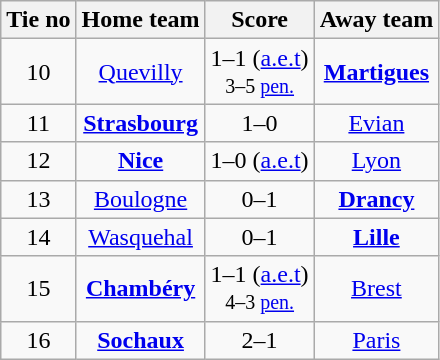<table class="wikitable" style="text-align:center">
<tr>
<th>Tie no</th>
<th>Home team</th>
<th>Score</th>
<th>Away team</th>
</tr>
<tr>
<td>10</td>
<td><a href='#'>Quevilly</a></td>
<td>1–1 (<a href='#'>a.e.t</a>)<br><small>3–5 <a href='#'>pen.</a></small></td>
<td><strong><a href='#'>Martigues</a></strong></td>
</tr>
<tr>
<td>11</td>
<td><strong><a href='#'>Strasbourg</a></strong></td>
<td>1–0</td>
<td><a href='#'>Evian</a></td>
</tr>
<tr>
<td>12</td>
<td><strong><a href='#'>Nice</a></strong></td>
<td>1–0 (<a href='#'>a.e.t</a>)</td>
<td><a href='#'>Lyon</a></td>
</tr>
<tr>
<td>13</td>
<td><a href='#'>Boulogne</a></td>
<td>0–1</td>
<td><strong><a href='#'>Drancy</a></strong></td>
</tr>
<tr>
<td>14</td>
<td><a href='#'>Wasquehal</a></td>
<td>0–1</td>
<td><strong><a href='#'>Lille</a></strong></td>
</tr>
<tr>
<td>15</td>
<td><strong><a href='#'>Chambéry</a></strong></td>
<td>1–1 (<a href='#'>a.e.t</a>)<br><small>4–3 <a href='#'>pen.</a></small></td>
<td><a href='#'>Brest</a></td>
</tr>
<tr>
<td>16</td>
<td><strong><a href='#'>Sochaux</a></strong></td>
<td>2–1</td>
<td><a href='#'>Paris</a></td>
</tr>
</table>
